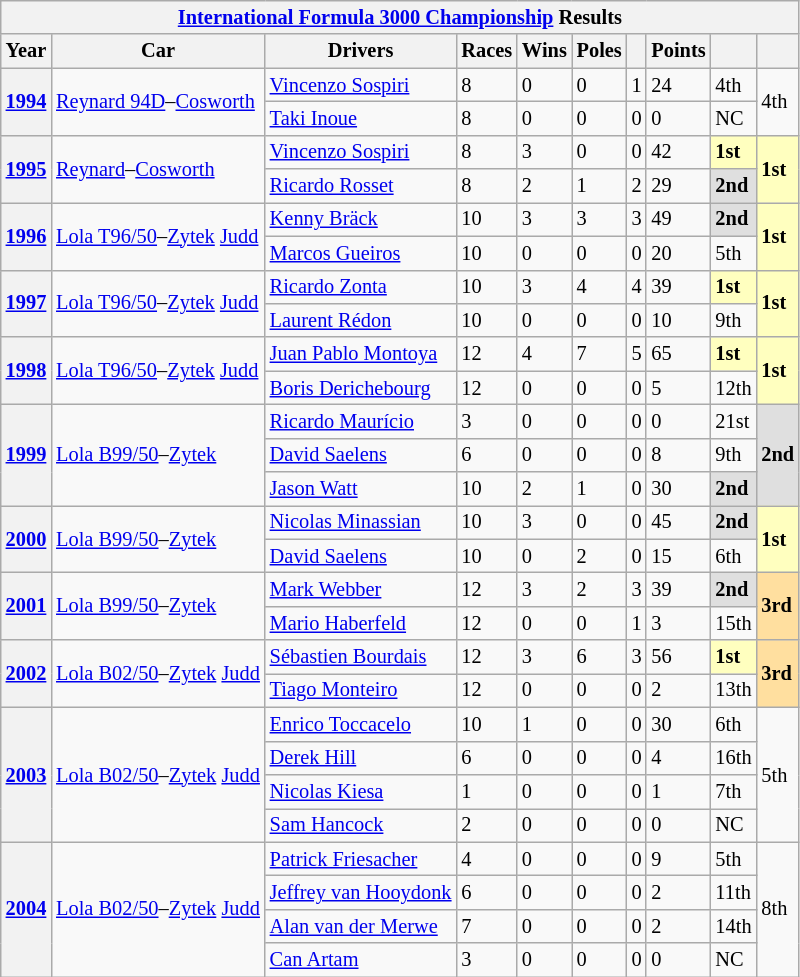<table class="wikitable" style="font-size:85%">
<tr>
<th colspan=10><a href='#'>International Formula 3000 Championship</a> Results</th>
</tr>
<tr>
<th>Year</th>
<th>Car</th>
<th>Drivers</th>
<th>Races</th>
<th>Wins</th>
<th>Poles</th>
<th></th>
<th>Points</th>
<th></th>
<th></th>
</tr>
<tr>
<th rowspan=2><a href='#'>1994</a></th>
<td rowspan=2><a href='#'>Reynard 94D</a>–<a href='#'>Cosworth</a></td>
<td> <a href='#'>Vincenzo Sospiri</a></td>
<td>8</td>
<td>0</td>
<td>0</td>
<td>1</td>
<td>24</td>
<td>4th</td>
<td rowspan=2>4th</td>
</tr>
<tr>
<td> <a href='#'>Taki Inoue</a></td>
<td>8</td>
<td>0</td>
<td>0</td>
<td>0</td>
<td>0</td>
<td>NC</td>
</tr>
<tr>
<th rowspan=2><a href='#'>1995</a></th>
<td rowspan=2><a href='#'>Reynard</a>–<a href='#'>Cosworth</a></td>
<td> <a href='#'>Vincenzo Sospiri</a></td>
<td>8</td>
<td>3</td>
<td>0</td>
<td>0</td>
<td>42</td>
<td style="background:#FFFFBF;"><strong>1st</strong></td>
<td rowspan=2 style="background:#FFFFBF;"><strong>1st</strong></td>
</tr>
<tr>
<td> <a href='#'>Ricardo Rosset</a></td>
<td>8</td>
<td>2</td>
<td>1</td>
<td>2</td>
<td>29</td>
<td style="background:#DFDFDF;"><strong>2nd</strong></td>
</tr>
<tr>
<th rowspan=2><a href='#'>1996</a></th>
<td rowspan=2><a href='#'>Lola T96/50</a>–<a href='#'>Zytek</a> <a href='#'>Judd</a></td>
<td> <a href='#'>Kenny Bräck</a></td>
<td>10</td>
<td>3</td>
<td>3</td>
<td>3</td>
<td>49</td>
<td style="background:#DFDFDF;"><strong>2nd</strong></td>
<td rowspan=2 style="background:#FFFFBF;"><strong>1st</strong></td>
</tr>
<tr>
<td> <a href='#'>Marcos Gueiros</a></td>
<td>10</td>
<td>0</td>
<td>0</td>
<td>0</td>
<td>20</td>
<td>5th</td>
</tr>
<tr>
<th rowspan=2><a href='#'>1997</a></th>
<td rowspan=2><a href='#'>Lola T96/50</a>–<a href='#'>Zytek</a> <a href='#'>Judd</a></td>
<td> <a href='#'>Ricardo Zonta</a></td>
<td>10</td>
<td>3</td>
<td>4</td>
<td>4</td>
<td>39</td>
<td style="background:#FFFFBF;"><strong>1st</strong></td>
<td rowspan=2 style="background:#FFFFBF;"><strong>1st</strong></td>
</tr>
<tr>
<td> <a href='#'>Laurent Rédon</a></td>
<td>10</td>
<td>0</td>
<td>0</td>
<td>0</td>
<td>10</td>
<td>9th</td>
</tr>
<tr>
<th rowspan=2><a href='#'>1998</a></th>
<td rowspan=2><a href='#'>Lola T96/50</a>–<a href='#'>Zytek</a> <a href='#'>Judd</a></td>
<td> <a href='#'>Juan Pablo Montoya</a></td>
<td>12</td>
<td>4</td>
<td>7</td>
<td>5</td>
<td>65</td>
<td style="background:#FFFFBF;"><strong>1st</strong></td>
<td rowspan=2 style="background:#FFFFBF;"><strong>1st</strong></td>
</tr>
<tr>
<td> <a href='#'>Boris Derichebourg</a></td>
<td>12</td>
<td>0</td>
<td>0</td>
<td>0</td>
<td>5</td>
<td>12th</td>
</tr>
<tr>
<th rowspan=3><a href='#'>1999</a></th>
<td rowspan=3><a href='#'>Lola B99/50</a>–<a href='#'>Zytek</a></td>
<td> <a href='#'>Ricardo Maurício</a></td>
<td>3</td>
<td>0</td>
<td>0</td>
<td>0</td>
<td>0</td>
<td>21st</td>
<td rowspan=3 style="background:#DFDFDF;"><strong>2nd</strong></td>
</tr>
<tr>
<td> <a href='#'>David Saelens</a></td>
<td>6</td>
<td>0</td>
<td>0</td>
<td>0</td>
<td>8</td>
<td>9th</td>
</tr>
<tr>
<td> <a href='#'>Jason Watt</a></td>
<td>10</td>
<td>2</td>
<td>1</td>
<td>0</td>
<td>30</td>
<td style="background:#DFDFDF;"><strong>2nd</strong></td>
</tr>
<tr>
<th rowspan=2><a href='#'>2000</a></th>
<td rowspan=2><a href='#'>Lola B99/50</a>–<a href='#'>Zytek</a></td>
<td> <a href='#'>Nicolas Minassian</a></td>
<td>10</td>
<td>3</td>
<td>0</td>
<td>0</td>
<td>45</td>
<td style="background:#DFDFDF;"><strong>2nd</strong></td>
<td rowspan=2 style="background:#FFFFBF;"><strong>1st</strong></td>
</tr>
<tr>
<td> <a href='#'>David Saelens</a></td>
<td>10</td>
<td>0</td>
<td>2</td>
<td>0</td>
<td>15</td>
<td>6th</td>
</tr>
<tr>
<th rowspan=2><a href='#'>2001</a></th>
<td rowspan=2><a href='#'>Lola B99/50</a>–<a href='#'>Zytek</a></td>
<td> <a href='#'>Mark Webber</a></td>
<td>12</td>
<td>3</td>
<td>2</td>
<td>3</td>
<td>39</td>
<td style="background:#DFDFDF;"><strong>2nd</strong></td>
<td rowspan=2 style="background:#FFDF9F;"><strong>3rd</strong></td>
</tr>
<tr>
<td> <a href='#'>Mario Haberfeld</a></td>
<td>12</td>
<td>0</td>
<td>0</td>
<td>1</td>
<td>3</td>
<td>15th</td>
</tr>
<tr>
<th rowspan=2><a href='#'>2002</a></th>
<td rowspan=2><a href='#'>Lola B02/50</a>–<a href='#'>Zytek</a> <a href='#'>Judd</a></td>
<td> <a href='#'>Sébastien Bourdais</a></td>
<td>12</td>
<td>3</td>
<td>6</td>
<td>3</td>
<td>56</td>
<td style="background:#FFFFBF;"><strong>1st</strong></td>
<td rowspan=2 style="background:#FFDF9F;"><strong>3rd</strong></td>
</tr>
<tr>
<td> <a href='#'>Tiago Monteiro</a></td>
<td>12</td>
<td>0</td>
<td>0</td>
<td>0</td>
<td>2</td>
<td>13th</td>
</tr>
<tr>
<th rowspan=4><a href='#'>2003</a></th>
<td rowspan=4><a href='#'>Lola B02/50</a>–<a href='#'>Zytek</a> <a href='#'>Judd</a></td>
<td> <a href='#'>Enrico Toccacelo</a></td>
<td>10</td>
<td>1</td>
<td>0</td>
<td>0</td>
<td>30</td>
<td>6th</td>
<td rowspan=4>5th</td>
</tr>
<tr>
<td> <a href='#'>Derek Hill</a></td>
<td>6</td>
<td>0</td>
<td>0</td>
<td>0</td>
<td>4</td>
<td>16th</td>
</tr>
<tr>
<td> <a href='#'>Nicolas Kiesa</a></td>
<td>1</td>
<td>0</td>
<td>0</td>
<td>0</td>
<td>1</td>
<td>7th</td>
</tr>
<tr>
<td> <a href='#'>Sam Hancock</a></td>
<td>2</td>
<td>0</td>
<td>0</td>
<td>0</td>
<td>0</td>
<td>NC</td>
</tr>
<tr>
<th rowspan=4><a href='#'>2004</a></th>
<td rowspan=4><a href='#'>Lola B02/50</a>–<a href='#'>Zytek</a> <a href='#'>Judd</a></td>
<td> <a href='#'>Patrick Friesacher</a></td>
<td>4</td>
<td>0</td>
<td>0</td>
<td>0</td>
<td>9</td>
<td>5th</td>
<td rowspan=4>8th</td>
</tr>
<tr>
<td> <a href='#'>Jeffrey van Hooydonk</a></td>
<td>6</td>
<td>0</td>
<td>0</td>
<td>0</td>
<td>2</td>
<td>11th</td>
</tr>
<tr>
<td> <a href='#'>Alan van der Merwe</a></td>
<td>7</td>
<td>0</td>
<td>0</td>
<td>0</td>
<td>2</td>
<td>14th</td>
</tr>
<tr>
<td> <a href='#'>Can Artam</a></td>
<td>3</td>
<td>0</td>
<td>0</td>
<td>0</td>
<td>0</td>
<td>NC</td>
</tr>
</table>
